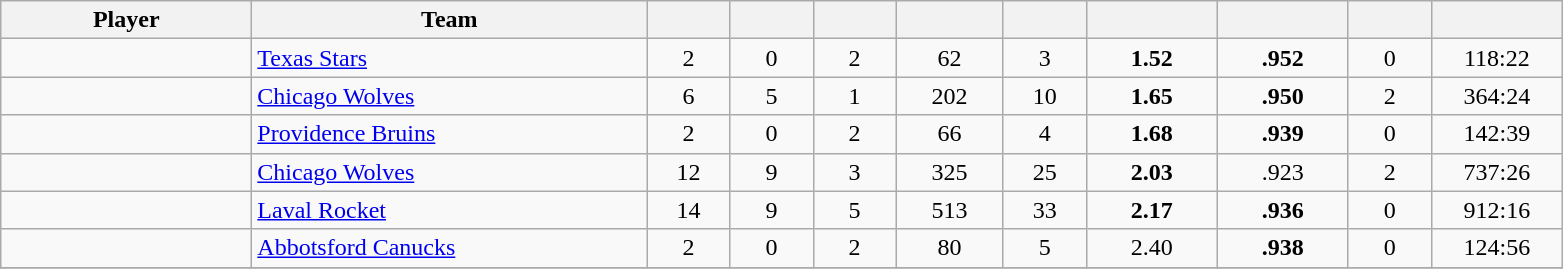<table class="wikitable sortable" style="text-align:center">
<tr>
<th style="width:10em">Player</th>
<th style="width:16em">Team</th>
<th style="width:3em"></th>
<th style="width:3em"></th>
<th style="width:3em"></th>
<th style="width:4em"></th>
<th style="width:3em"></th>
<th style="width:5em"></th>
<th style="width:5em"></th>
<th style="width:3em"></th>
<th style="width:5em"></th>
</tr>
<tr>
<td align=left></td>
<td align=left><a href='#'>Texas Stars</a></td>
<td>2</td>
<td>0</td>
<td>2</td>
<td>62</td>
<td>3</td>
<td><strong>1.52</strong></td>
<td><strong>.952</strong></td>
<td>0</td>
<td>118:22</td>
</tr>
<tr>
<td align=left></td>
<td align=left><a href='#'>Chicago Wolves</a></td>
<td>6</td>
<td>5</td>
<td>1</td>
<td>202</td>
<td>10</td>
<td><strong>1.65</strong></td>
<td><strong>.950</strong></td>
<td>2</td>
<td>364:24</td>
</tr>
<tr>
<td align=left></td>
<td align=left><a href='#'>Providence Bruins</a></td>
<td>2</td>
<td>0</td>
<td>2</td>
<td>66</td>
<td>4</td>
<td><strong>1.68</strong></td>
<td><strong>.939</strong></td>
<td>0</td>
<td>142:39</td>
</tr>
<tr>
<td align=left></td>
<td align=left><a href='#'>Chicago Wolves</a></td>
<td>12</td>
<td>9</td>
<td>3</td>
<td>325</td>
<td>25</td>
<td><strong>2.03</strong></td>
<td>.923</td>
<td>2</td>
<td>737:26</td>
</tr>
<tr>
<td align=left></td>
<td align=left><a href='#'>Laval Rocket</a></td>
<td>14</td>
<td>9</td>
<td>5</td>
<td>513</td>
<td>33</td>
<td><strong>2.17</strong></td>
<td><strong>.936</strong></td>
<td>0</td>
<td>912:16</td>
</tr>
<tr>
<td align=left></td>
<td align=left><a href='#'>Abbotsford Canucks</a></td>
<td>2</td>
<td>0</td>
<td>2</td>
<td>80</td>
<td>5</td>
<td>2.40</td>
<td><strong>.938</strong></td>
<td>0</td>
<td>124:56</td>
</tr>
<tr>
</tr>
</table>
